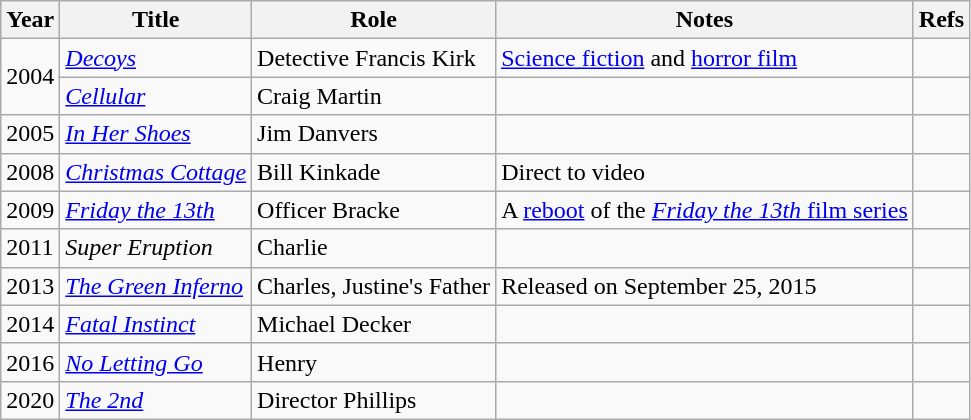<table class="wikitable sortable">
<tr>
<th>Year</th>
<th>Title</th>
<th>Role</th>
<th class="unsortable">Notes</th>
<th class="unsortable">Refs</th>
</tr>
<tr>
<td rowspan="2">2004</td>
<td><em><a href='#'>Decoys</a></em></td>
<td>Detective Francis Kirk</td>
<td><a href='#'>Science fiction</a> and <a href='#'>horror film</a></td>
<td></td>
</tr>
<tr>
<td><em><a href='#'>Cellular</a></em></td>
<td>Craig Martin</td>
<td></td>
<td></td>
</tr>
<tr>
<td>2005</td>
<td><em><a href='#'>In Her Shoes</a></em></td>
<td>Jim Danvers</td>
<td></td>
<td></td>
</tr>
<tr>
<td>2008</td>
<td><em><a href='#'>Christmas Cottage</a></em></td>
<td>Bill Kinkade</td>
<td>Direct to video</td>
<td></td>
</tr>
<tr>
<td>2009</td>
<td><em><a href='#'>Friday the 13th</a></em></td>
<td>Officer Bracke</td>
<td>A <a href='#'>reboot</a> of the <a href='#'><em>Friday the 13th</em> film series</a></td>
<td></td>
</tr>
<tr>
<td>2011</td>
<td><em>Super Eruption</em></td>
<td>Charlie</td>
<td></td>
<td></td>
</tr>
<tr>
<td>2013</td>
<td><em><a href='#'>The Green Inferno</a></em></td>
<td>Charles, Justine's Father</td>
<td>Released on September 25, 2015</td>
<td></td>
</tr>
<tr>
<td>2014</td>
<td><em><a href='#'>Fatal Instinct</a></em></td>
<td>Michael Decker</td>
<td></td>
<td></td>
</tr>
<tr>
<td>2016</td>
<td><em><a href='#'>No Letting Go</a></em></td>
<td>Henry</td>
<td></td>
<td></td>
</tr>
<tr>
<td>2020</td>
<td><em><a href='#'>The 2nd</a></em></td>
<td>Director Phillips</td>
<td></td>
<td></td>
</tr>
</table>
